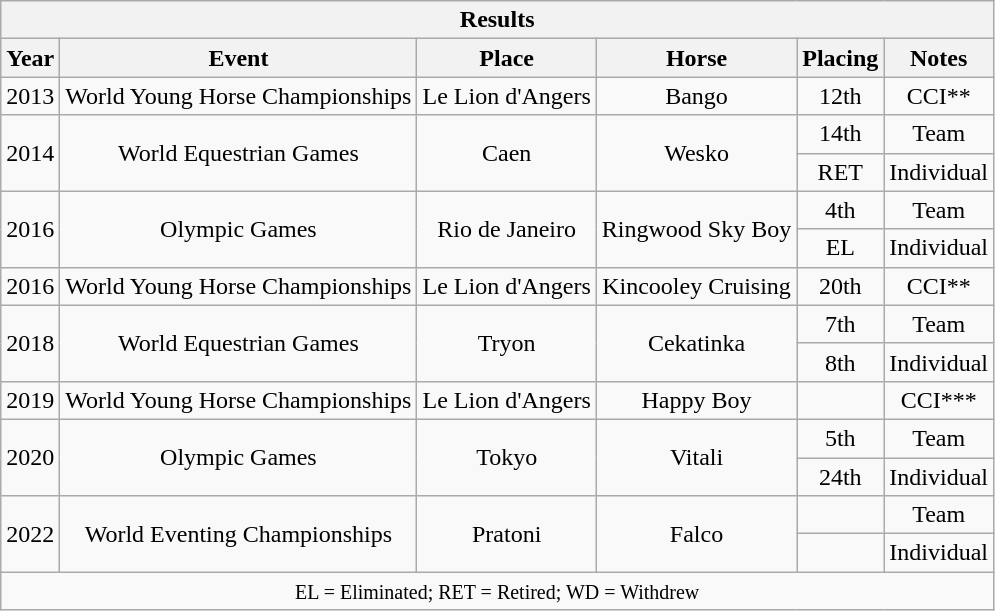<table class="wikitable" style="text-align:center">
<tr>
<th colspan="12" align="center"><strong>Results</strong></th>
</tr>
<tr>
<th>Year</th>
<th>Event</th>
<th>Place</th>
<th>Horse</th>
<th>Placing</th>
<th>Notes</th>
</tr>
<tr>
<td>2013</td>
<td>World Young Horse Championships</td>
<td>Le Lion d'Angers</td>
<td>Bango</td>
<td>12th</td>
<td>CCI**</td>
</tr>
<tr>
<td rowspan="2">2014</td>
<td rowspan="2">World Equestrian Games</td>
<td rowspan="2">Caen</td>
<td rowspan="2">Wesko</td>
<td>14th</td>
<td>Team</td>
</tr>
<tr>
<td>RET</td>
<td>Individual</td>
</tr>
<tr>
<td rowspan="2">2016</td>
<td rowspan="2">Olympic Games</td>
<td rowspan="2">Rio de Janeiro</td>
<td rowspan="2">Ringwood Sky Boy</td>
<td>4th</td>
<td>Team</td>
</tr>
<tr>
<td>EL</td>
<td>Individual</td>
</tr>
<tr>
<td>2016</td>
<td>World Young Horse Championships</td>
<td>Le Lion d'Angers</td>
<td>Kincooley Cruising</td>
<td>20th</td>
<td>CCI**</td>
</tr>
<tr>
<td rowspan="2">2018</td>
<td rowspan="2">World Equestrian Games</td>
<td rowspan="2">Tryon</td>
<td rowspan="2">Cekatinka</td>
<td>7th</td>
<td>Team</td>
</tr>
<tr>
<td>8th</td>
<td>Individual</td>
</tr>
<tr>
<td>2019</td>
<td>World Young Horse Championships</td>
<td>Le Lion d'Angers</td>
<td>Happy Boy</td>
<td></td>
<td>CCI***</td>
</tr>
<tr>
<td rowspan="2">2020</td>
<td rowspan="2">Olympic Games</td>
<td rowspan="2">Tokyo</td>
<td rowspan="2">Vitali</td>
<td>5th</td>
<td>Team</td>
</tr>
<tr>
<td>24th</td>
<td>Individual</td>
</tr>
<tr>
<td rowspan="2">2022</td>
<td rowspan="2">World Eventing Championships</td>
<td rowspan="2">Pratoni</td>
<td rowspan="2">Falco</td>
<td></td>
<td>Team</td>
</tr>
<tr>
<td></td>
<td>Individual</td>
</tr>
<tr>
<td colspan="12" align="center"><small> EL = Eliminated; RET = Retired; WD = Withdrew </small></td>
</tr>
</table>
